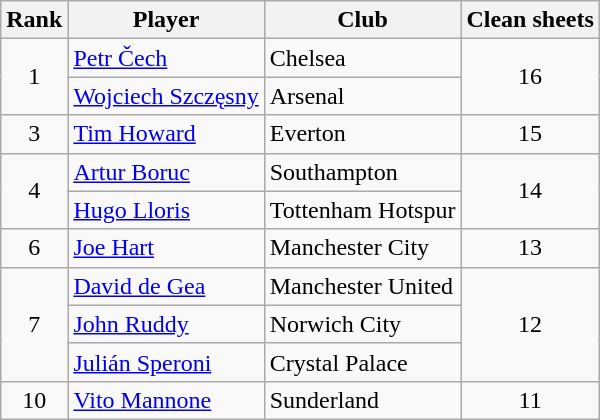<table class="wikitable sortable" style="text-align:center">
<tr>
<th>Rank</th>
<th>Player</th>
<th>Club</th>
<th>Clean sheets</th>
</tr>
<tr>
<td rowspan="2">1</td>
<td align="left"> <a href='#'>Petr Čech</a></td>
<td align="left">Chelsea</td>
<td rowspan="2">16</td>
</tr>
<tr>
<td align="left"> <a href='#'>Wojciech Szczęsny</a></td>
<td align="left">Arsenal</td>
</tr>
<tr>
<td>3</td>
<td align="left"> <a href='#'>Tim Howard</a></td>
<td align="left">Everton</td>
<td>15</td>
</tr>
<tr>
<td rowspan="2">4</td>
<td align="left"> <a href='#'>Artur Boruc</a></td>
<td align="left">Southampton</td>
<td rowspan="2">14</td>
</tr>
<tr>
<td align="left"> <a href='#'>Hugo Lloris</a></td>
<td align="left">Tottenham Hotspur</td>
</tr>
<tr>
<td>6</td>
<td align="left"> <a href='#'>Joe Hart</a></td>
<td align="left">Manchester City</td>
<td>13</td>
</tr>
<tr>
<td rowspan="3">7</td>
<td align="left"> <a href='#'>David de Gea</a></td>
<td align="left">Manchester United</td>
<td rowspan="3">12</td>
</tr>
<tr>
<td align="left"> <a href='#'>John Ruddy</a></td>
<td align="left">Norwich City</td>
</tr>
<tr>
<td align="left"> <a href='#'>Julián Speroni</a></td>
<td align="left">Crystal Palace</td>
</tr>
<tr>
<td>10</td>
<td align="left"> <a href='#'>Vito Mannone</a></td>
<td align="left">Sunderland</td>
<td>11</td>
</tr>
</table>
